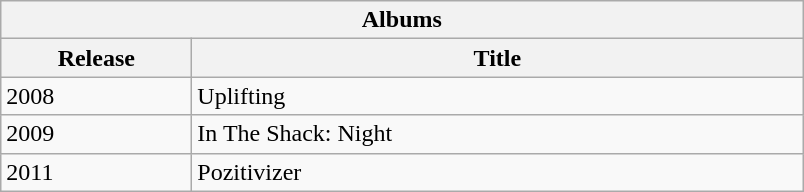<table class="wikitable">
<tr>
<th colspan=2>Albums</th>
</tr>
<tr>
<th width=120>Release</th>
<th width=400>Title</th>
</tr>
<tr>
<td>2008</td>
<td>Uplifting</td>
</tr>
<tr>
<td>2009</td>
<td>In The Shack: Night</td>
</tr>
<tr>
<td>2011</td>
<td>Pozitivizer</td>
</tr>
</table>
